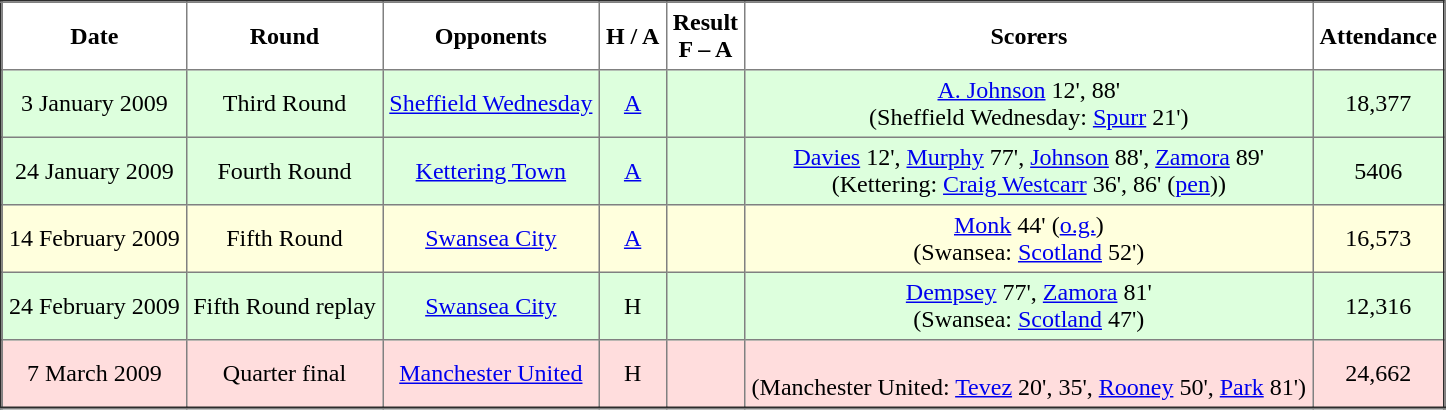<table border="2" cellpadding="4" style="border-collapse:collapse; text-align:center;">
<tr>
<th>Date</th>
<th>Round</th>
<th>Opponents</th>
<th>H / A</th>
<th>Result<br>F – A</th>
<th>Scorers</th>
<th>Attendance</th>
</tr>
<tr style="background:#dfd;">
<td>3 January 2009</td>
<td>Third Round</td>
<td><a href='#'>Sheffield Wednesday</a></td>
<td><a href='#'>A</a></td>
<td></td>
<td><a href='#'>A. Johnson</a> 12', 88'<br>(Sheffield Wednesday: <a href='#'>Spurr</a> 21')</td>
<td>18,377</td>
</tr>
<tr style="background:#dfd;">
<td>24 January 2009</td>
<td>Fourth Round</td>
<td><a href='#'>Kettering Town</a></td>
<td><a href='#'>A</a></td>
<td></td>
<td><a href='#'>Davies</a> 12', <a href='#'>Murphy</a> 77', <a href='#'>Johnson</a> 88', <a href='#'>Zamora</a> 89'<br>(Kettering: <a href='#'>Craig Westcarr</a> 36', 86' (<a href='#'>pen</a>))</td>
<td>5406</td>
</tr>
<tr style="background:#ffd;">
<td>14 February 2009</td>
<td>Fifth Round</td>
<td><a href='#'>Swansea City</a></td>
<td><a href='#'>A</a></td>
<td></td>
<td><a href='#'>Monk</a> 44' (<a href='#'>o.g.</a>)<br>(Swansea: <a href='#'>Scotland</a> 52')</td>
<td>16,573</td>
</tr>
<tr style="background:#dfd;">
<td>24 February 2009</td>
<td>Fifth Round replay</td>
<td><a href='#'>Swansea City</a></td>
<td>H</td>
<td></td>
<td><a href='#'>Dempsey</a> 77', <a href='#'>Zamora</a> 81'<br>(Swansea: <a href='#'>Scotland</a> 47')</td>
<td>12,316</td>
</tr>
<tr style="background:#fdd;">
<td>7 March 2009</td>
<td>Quarter final</td>
<td><a href='#'>Manchester United</a></td>
<td>H</td>
<td></td>
<td><br>(Manchester United: <a href='#'>Tevez</a> 20', 35', <a href='#'>Rooney</a> 50', <a href='#'>Park</a> 81')</td>
<td>24,662</td>
</tr>
</table>
